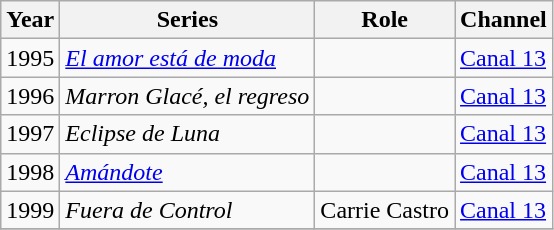<table class="wikitable">
<tr>
<th>Year</th>
<th>Series</th>
<th>Role</th>
<th>Channel</th>
</tr>
<tr>
<td>1995</td>
<td><em><a href='#'>El amor está de moda</a></em></td>
<td></td>
<td><a href='#'>Canal 13</a></td>
</tr>
<tr>
<td>1996</td>
<td><em>Marron Glacé, el regreso</em></td>
<td></td>
<td><a href='#'>Canal 13</a></td>
</tr>
<tr>
<td>1997</td>
<td><em>Eclipse de Luna</em></td>
<td></td>
<td><a href='#'>Canal 13</a></td>
</tr>
<tr>
<td>1998</td>
<td><em><a href='#'>Amándote</a></em></td>
<td></td>
<td><a href='#'>Canal 13</a></td>
</tr>
<tr>
<td>1999</td>
<td><em>Fuera de Control</em></td>
<td>Carrie Castro</td>
<td><a href='#'>Canal 13</a></td>
</tr>
<tr>
</tr>
</table>
